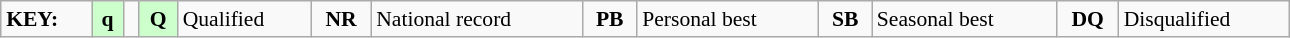<table class="wikitable" style="margin:0.5em auto; font-size:90%;position:relative;" width=68%>
<tr>
<td><strong>KEY:</strong></td>
<td bgcolor=ccffcc align=center><strong>q</strong></td>
<td></td>
<td bgcolor=ccffcc align=center><strong>Q</strong></td>
<td>Qualified</td>
<td align=center><strong>NR</strong></td>
<td>National record</td>
<td align=center><strong>PB</strong></td>
<td>Personal best</td>
<td align=center><strong>SB</strong></td>
<td>Seasonal best</td>
<td align=center><strong>DQ</strong></td>
<td>Disqualified</td>
</tr>
</table>
